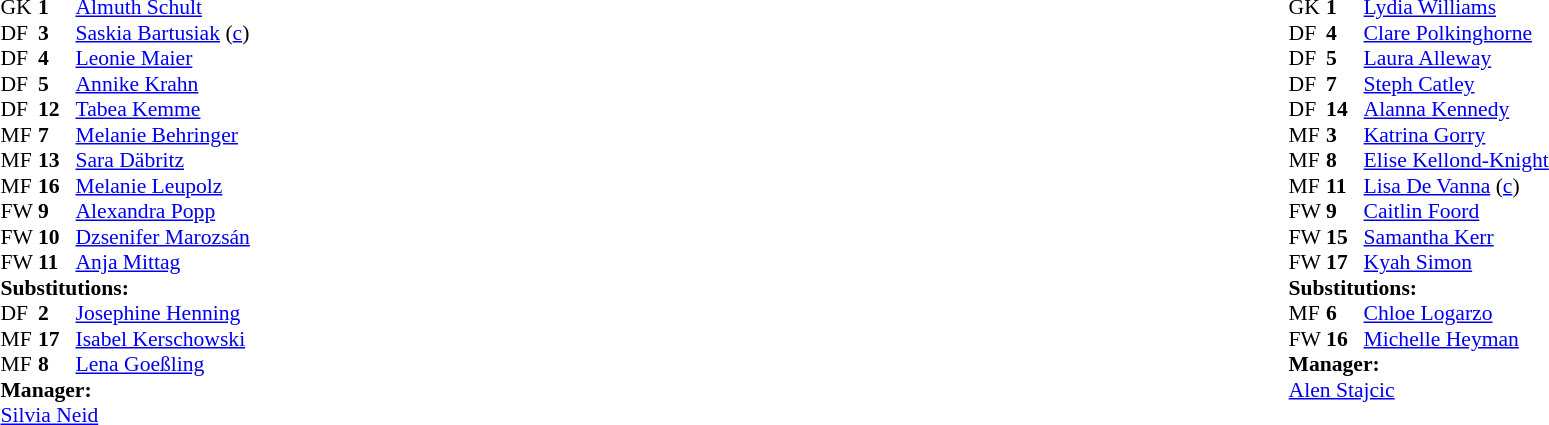<table width="100%">
<tr>
<td valign="top" width="50%"><br><table style="font-size: 90%" cellspacing="0" cellpadding="0">
<tr>
<th width="25"></th>
<th width="25"></th>
</tr>
<tr>
<td>GK</td>
<td><strong>1</strong></td>
<td><a href='#'>Almuth Schult</a></td>
</tr>
<tr>
<td>DF</td>
<td><strong>3</strong></td>
<td><a href='#'>Saskia Bartusiak</a> (<a href='#'>c</a>)</td>
</tr>
<tr>
<td>DF</td>
<td><strong>4</strong></td>
<td><a href='#'>Leonie Maier</a></td>
</tr>
<tr>
<td>DF</td>
<td><strong>5</strong></td>
<td><a href='#'>Annike Krahn</a></td>
<td></td>
<td></td>
</tr>
<tr>
<td>DF</td>
<td><strong>12</strong></td>
<td><a href='#'>Tabea Kemme</a></td>
</tr>
<tr>
<td>MF</td>
<td><strong>7</strong></td>
<td><a href='#'>Melanie Behringer</a></td>
</tr>
<tr>
<td>MF</td>
<td><strong>13</strong></td>
<td><a href='#'>Sara Däbritz</a></td>
</tr>
<tr>
<td>MF</td>
<td><strong>16</strong></td>
<td><a href='#'>Melanie Leupolz</a></td>
</tr>
<tr>
<td>FW</td>
<td><strong>9</strong></td>
<td><a href='#'>Alexandra Popp</a></td>
<td></td>
</tr>
<tr>
<td>FW</td>
<td><strong>10</strong></td>
<td><a href='#'>Dzsenifer Marozsán</a></td>
<td></td>
<td></td>
</tr>
<tr>
<td>FW</td>
<td><strong>11</strong></td>
<td><a href='#'>Anja Mittag</a></td>
<td></td>
<td></td>
</tr>
<tr>
<td colspan=3><strong>Substitutions:</strong></td>
</tr>
<tr>
<td>DF</td>
<td><strong>2</strong></td>
<td><a href='#'>Josephine Henning</a></td>
<td></td>
<td></td>
</tr>
<tr>
<td>MF</td>
<td><strong>17</strong></td>
<td><a href='#'>Isabel Kerschowski</a></td>
<td></td>
<td></td>
</tr>
<tr>
<td>MF</td>
<td><strong>8</strong></td>
<td><a href='#'>Lena Goeßling</a></td>
<td></td>
<td></td>
</tr>
<tr>
<td colspan=3><strong>Manager:</strong></td>
</tr>
<tr>
<td colspan=3><a href='#'>Silvia Neid</a></td>
</tr>
</table>
</td>
<td valign="top"></td>
<td valign="top" width="50%"><br><table style="font-size: 90%" cellspacing="0" cellpadding="0" align="center">
<tr>
<th width="25"></th>
<th width="25"></th>
</tr>
<tr>
<td>GK</td>
<td><strong>1</strong></td>
<td><a href='#'>Lydia Williams</a></td>
</tr>
<tr>
<td>DF</td>
<td><strong>4</strong></td>
<td><a href='#'>Clare Polkinghorne</a></td>
</tr>
<tr>
<td>DF</td>
<td><strong>5</strong></td>
<td><a href='#'>Laura Alleway</a></td>
</tr>
<tr>
<td>DF</td>
<td><strong>7</strong></td>
<td><a href='#'>Steph Catley</a></td>
</tr>
<tr>
<td>DF</td>
<td><strong>14</strong></td>
<td><a href='#'>Alanna Kennedy</a></td>
</tr>
<tr>
<td>MF</td>
<td><strong>3</strong></td>
<td><a href='#'>Katrina Gorry</a></td>
</tr>
<tr>
<td>MF</td>
<td><strong>8</strong></td>
<td><a href='#'>Elise Kellond-Knight</a></td>
</tr>
<tr>
<td>MF</td>
<td><strong>11</strong></td>
<td><a href='#'>Lisa De Vanna</a> (<a href='#'>c</a>)</td>
<td></td>
<td></td>
</tr>
<tr>
<td>FW</td>
<td><strong>9</strong></td>
<td><a href='#'>Caitlin Foord</a></td>
</tr>
<tr>
<td>FW</td>
<td><strong>15</strong></td>
<td><a href='#'>Samantha Kerr</a></td>
<td></td>
<td></td>
</tr>
<tr>
<td>FW</td>
<td><strong>17</strong></td>
<td><a href='#'>Kyah Simon</a></td>
</tr>
<tr>
<td colspan=3><strong>Substitutions:</strong></td>
</tr>
<tr>
<td>MF</td>
<td><strong>6</strong></td>
<td><a href='#'>Chloe Logarzo</a></td>
<td></td>
<td></td>
</tr>
<tr>
<td>FW</td>
<td><strong>16</strong></td>
<td><a href='#'>Michelle Heyman</a></td>
<td></td>
<td></td>
</tr>
<tr>
<td colspan=3><strong>Manager:</strong></td>
</tr>
<tr>
<td colspan=3><a href='#'>Alen Stajcic</a></td>
</tr>
</table>
</td>
</tr>
</table>
